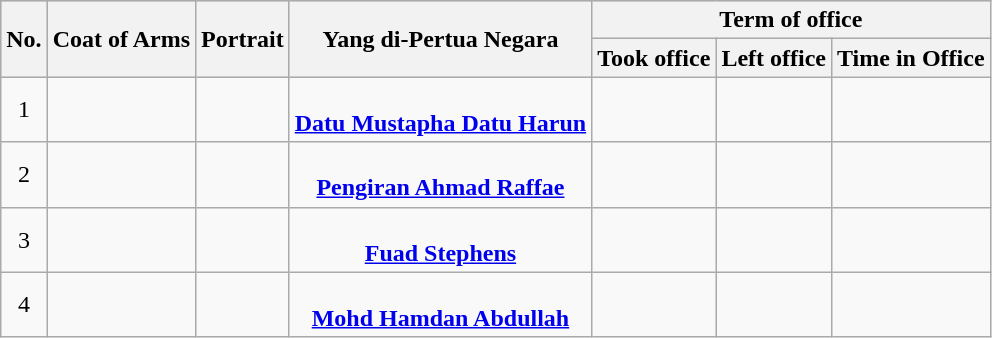<table class="wikitable" style="text-align:center">
<tr style="background:#cccccc">
<th rowspan="2">No.</th>
<th rowspan="2">Coat of Arms</th>
<th rowspan="2">Portrait</th>
<th rowspan="2">Yang di-Pertua Negara<br></th>
<th colspan="3">Term of office</th>
</tr>
<tr>
<th>Took office</th>
<th>Left office</th>
<th>Time in Office</th>
</tr>
<tr>
<td>1</td>
<td></td>
<td></td>
<td><br><strong><a href='#'>Datu Mustapha Datu Harun</a></strong><br></td>
<td></td>
<td></td>
<td></td>
</tr>
<tr>
<td>2</td>
<td></td>
<td></td>
<td><br><strong><a href='#'>Pengiran Ahmad Raffae</a></strong><br></td>
<td></td>
<td></td>
<td></td>
</tr>
<tr>
<td>3</td>
<td></td>
<td></td>
<td><br><strong><a href='#'>Fuad Stephens</a></strong><br></td>
<td></td>
<td></td>
<td></td>
</tr>
<tr>
<td>4</td>
<td></td>
<td></td>
<td><br><strong><a href='#'>Mohd Hamdan Abdullah</a></strong><br></td>
<td></td>
<td></td>
<td></td>
</tr>
</table>
